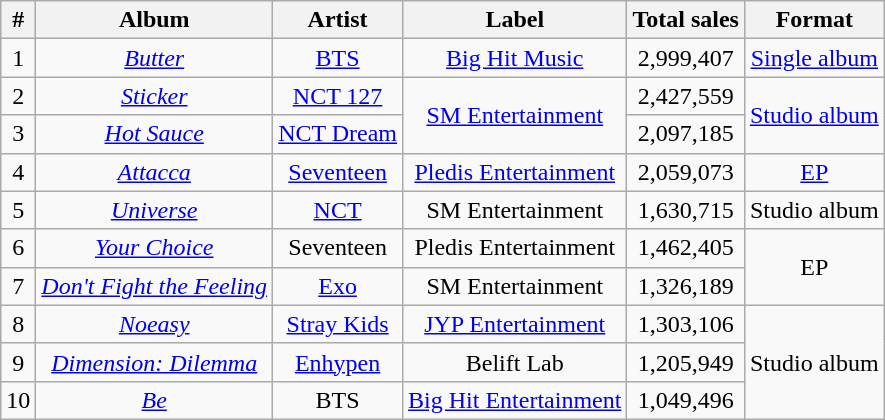<table class="wikitable" style="text-align: center">
<tr>
<th>#</th>
<th>Album</th>
<th>Artist</th>
<th>Label</th>
<th>Total sales</th>
<th>Format</th>
</tr>
<tr>
<td>1</td>
<td><em><a href='#'>Butter</a></em></td>
<td><a href='#'>BTS</a></td>
<td><a href='#'>Big Hit Music</a></td>
<td>2,999,407</td>
<td><a href='#'>Single album</a></td>
</tr>
<tr>
<td>2</td>
<td><em><a href='#'>Sticker</a></em></td>
<td><a href='#'>NCT 127</a></td>
<td rowspan="2"><a href='#'>SM Entertainment</a></td>
<td>2,427,559</td>
<td rowspan="2"><a href='#'>Studio album</a></td>
</tr>
<tr>
<td>3</td>
<td><em><a href='#'>Hot Sauce</a></em></td>
<td><a href='#'>NCT Dream</a></td>
<td>2,097,185</td>
</tr>
<tr>
<td>4</td>
<td><em><a href='#'>Attacca</a></em></td>
<td><a href='#'>Seventeen</a></td>
<td><a href='#'>Pledis Entertainment</a></td>
<td>2,059,073</td>
<td><a href='#'>EP</a></td>
</tr>
<tr>
<td>5</td>
<td><em><a href='#'>Universe</a></em></td>
<td><a href='#'>NCT</a></td>
<td>SM Entertainment</td>
<td>1,630,715</td>
<td>Studio album</td>
</tr>
<tr>
<td>6</td>
<td><em><a href='#'>Your Choice</a></em></td>
<td>Seventeen</td>
<td>Pledis Entertainment</td>
<td>1,462,405</td>
<td rowspan="2">EP</td>
</tr>
<tr>
<td>7</td>
<td><em><a href='#'>Don't Fight the Feeling</a></em></td>
<td><a href='#'>Exo</a></td>
<td>SM Entertainment</td>
<td>1,326,189</td>
</tr>
<tr>
<td>8</td>
<td><em><a href='#'>Noeasy</a></em></td>
<td><a href='#'>Stray Kids</a></td>
<td><a href='#'>JYP Entertainment</a></td>
<td>1,303,106</td>
<td rowspan="3">Studio album</td>
</tr>
<tr>
<td>9</td>
<td><em><a href='#'>Dimension: Dilemma</a></em></td>
<td><a href='#'>Enhypen</a></td>
<td>Belift Lab</td>
<td>1,205,949</td>
</tr>
<tr>
<td>10</td>
<td><em><a href='#'>Be</a></em></td>
<td>BTS</td>
<td><a href='#'>Big Hit Entertainment</a></td>
<td>1,049,496</td>
</tr>
</table>
